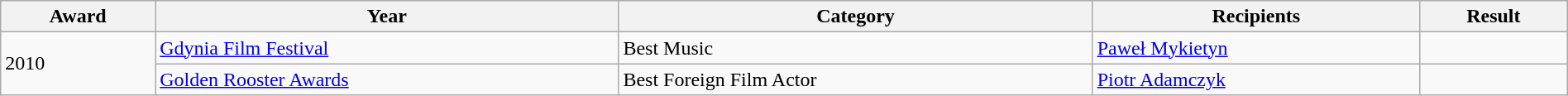<table class="wikitable sortable plainrowheaders" width="100%">
<tr>
<th scope="col">Award</th>
<th scope="col">Year</th>
<th scope="col">Category</th>
<th scope="col">Recipients</th>
<th scope="col">Result</th>
</tr>
<tr>
<td rowspan=2>2010</td>
<td><a href='#'>Gdynia Film Festival</a></td>
<td>Best Music</td>
<td><a href='#'>Paweł Mykietyn</a></td>
<td></td>
</tr>
<tr>
<td><a href='#'>Golden Rooster Awards</a></td>
<td>Best Foreign Film Actor</td>
<td><a href='#'>Piotr Adamczyk</a></td>
<td></td>
</tr>
</table>
